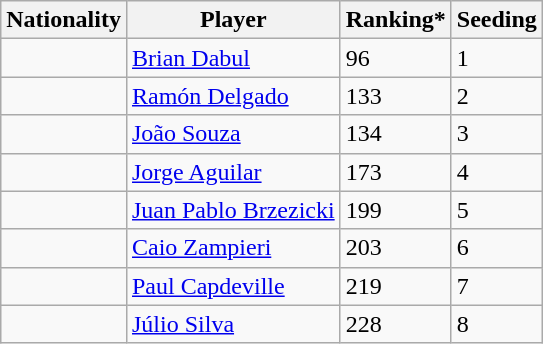<table class="wikitable" border="1">
<tr>
<th>Nationality</th>
<th>Player</th>
<th>Ranking*</th>
<th>Seeding</th>
</tr>
<tr>
<td></td>
<td><a href='#'>Brian Dabul</a></td>
<td>96</td>
<td>1</td>
</tr>
<tr>
<td></td>
<td><a href='#'>Ramón Delgado</a></td>
<td>133</td>
<td>2</td>
</tr>
<tr>
<td></td>
<td><a href='#'>João Souza</a></td>
<td>134</td>
<td>3</td>
</tr>
<tr>
<td></td>
<td><a href='#'>Jorge Aguilar</a></td>
<td>173</td>
<td>4</td>
</tr>
<tr>
<td></td>
<td><a href='#'>Juan Pablo Brzezicki</a></td>
<td>199</td>
<td>5</td>
</tr>
<tr>
<td></td>
<td><a href='#'>Caio Zampieri</a></td>
<td>203</td>
<td>6</td>
</tr>
<tr>
<td></td>
<td><a href='#'>Paul Capdeville</a></td>
<td>219</td>
<td>7</td>
</tr>
<tr>
<td></td>
<td><a href='#'>Júlio Silva</a></td>
<td>228</td>
<td>8</td>
</tr>
</table>
